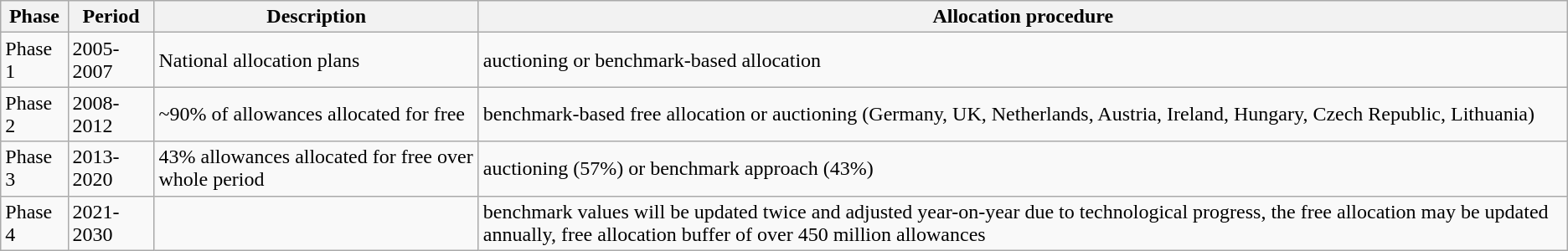<table class="wikitable">
<tr>
<th>Phase</th>
<th>Period</th>
<th>Description</th>
<th>Allocation procedure</th>
</tr>
<tr>
<td>Phase 1</td>
<td>2005-2007</td>
<td>National allocation plans</td>
<td>auctioning or benchmark-based allocation</td>
</tr>
<tr>
<td>Phase 2</td>
<td>2008-2012</td>
<td>~90% of allowances allocated for free</td>
<td>benchmark-based free allocation or auctioning (Germany, UK, Netherlands, Austria, Ireland, Hungary, Czech Republic, Lithuania)</td>
</tr>
<tr>
<td>Phase 3</td>
<td>2013-2020</td>
<td>43% allowances allocated for free over whole period</td>
<td>auctioning (57%) or benchmark approach (43%)</td>
</tr>
<tr>
<td>Phase 4</td>
<td>2021-2030</td>
<td></td>
<td>benchmark values will be updated twice and adjusted year-on-year due to technological progress, the free allocation may be updated annually, free allocation buffer of over 450 million allowances</td>
</tr>
</table>
